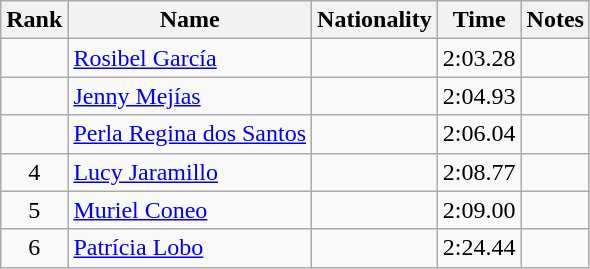<table class="wikitable sortable" style="text-align:center">
<tr>
<th>Rank</th>
<th>Name</th>
<th>Nationality</th>
<th>Time</th>
<th>Notes</th>
</tr>
<tr>
<td></td>
<td align=left><a href='#'>Rosibel García</a></td>
<td align=left></td>
<td>2:03.28</td>
<td></td>
</tr>
<tr>
<td></td>
<td align=left><a href='#'>Jenny Mejías</a></td>
<td align=left></td>
<td>2:04.93</td>
<td></td>
</tr>
<tr>
<td></td>
<td align=left><a href='#'>Perla Regina dos Santos</a></td>
<td align=left></td>
<td>2:06.04</td>
<td></td>
</tr>
<tr>
<td>4</td>
<td align=left><a href='#'>Lucy Jaramillo</a></td>
<td align=left></td>
<td>2:08.77</td>
<td></td>
</tr>
<tr>
<td>5</td>
<td align=left><a href='#'>Muriel Coneo</a></td>
<td align=left></td>
<td>2:09.00</td>
<td></td>
</tr>
<tr>
<td>6</td>
<td align=left><a href='#'>Patrícia Lobo</a></td>
<td align=left></td>
<td>2:24.44</td>
<td></td>
</tr>
</table>
